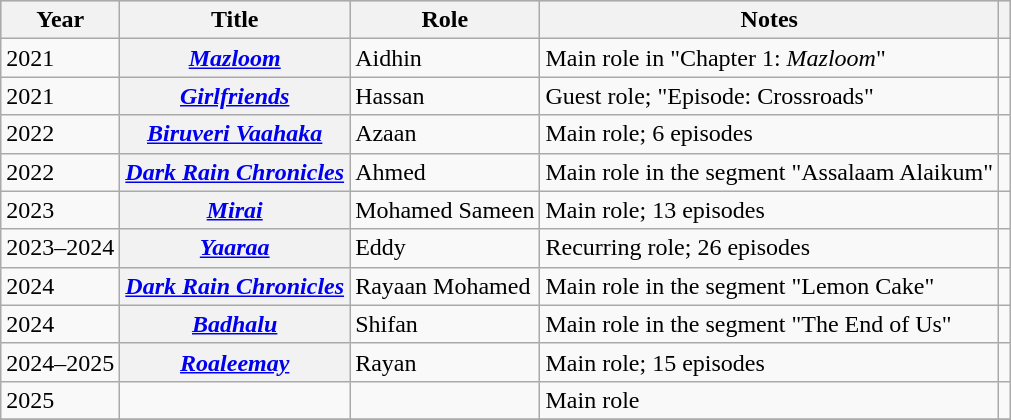<table class="wikitable sortable plainrowheaders">
<tr style="background:#ccc; text-align:center;">
<th scope="col">Year</th>
<th scope="col">Title</th>
<th scope="col">Role</th>
<th scope="col">Notes</th>
<th scope="col" class="unsortable"></th>
</tr>
<tr>
<td>2021</td>
<th scope="row"><em><a href='#'>Mazloom</a></em></th>
<td>Aidhin</td>
<td>Main role in "Chapter 1: <em>Mazloom</em>"</td>
<td style="text-align: center;"></td>
</tr>
<tr>
<td>2021</td>
<th scope="row"><em><a href='#'>Girlfriends</a></em></th>
<td>Hassan</td>
<td>Guest role; "Episode: Crossroads"</td>
<td style="text-align: center;"></td>
</tr>
<tr>
<td>2022</td>
<th scope="row"><em><a href='#'>Biruveri Vaahaka</a></em></th>
<td>Azaan</td>
<td>Main role; 6 episodes</td>
<td style="text-align: center;"></td>
</tr>
<tr>
<td>2022</td>
<th scope="row"><em><a href='#'>Dark Rain Chronicles</a></em></th>
<td>Ahmed</td>
<td>Main role in the segment "Assalaam Alaikum"</td>
<td style="text-align: center;"></td>
</tr>
<tr>
<td>2023</td>
<th scope="row"><em><a href='#'>Mirai</a></em></th>
<td>Mohamed Sameen</td>
<td>Main role; 13 episodes</td>
<td style="text-align: center;"></td>
</tr>
<tr>
<td>2023–2024</td>
<th scope="row"><em><a href='#'>Yaaraa</a></em></th>
<td>Eddy</td>
<td>Recurring role; 26 episodes</td>
<td style="text-align: center;"></td>
</tr>
<tr>
<td>2024</td>
<th scope="row"><em><a href='#'>Dark Rain Chronicles</a></em></th>
<td>Rayaan Mohamed</td>
<td>Main role in the segment "Lemon Cake"</td>
<td style="text-align: center;"></td>
</tr>
<tr>
<td>2024</td>
<th scope="row"><em><a href='#'>Badhalu</a></em></th>
<td>Shifan</td>
<td>Main role in the segment "The End of Us"</td>
<td style="text-align: center;"></td>
</tr>
<tr>
<td>2024–2025</td>
<th scope="row"><em><a href='#'>Roaleemay</a></em></th>
<td>Rayan</td>
<td>Main role; 15 episodes</td>
<td style="text-align: center;"></td>
</tr>
<tr>
<td>2025</td>
<td></td>
<td></td>
<td>Main role</td>
<td></td>
</tr>
<tr>
</tr>
</table>
